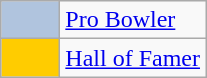<table class="wikitable">
<tr>
<td style="background-color:lightsteelblue;border:1px solid #aaaaaa;width:2em"></td>
<td><a href='#'>Pro Bowler</a></td>
</tr>
<tr>
<td style="background-color:#FFCC00;border:1px solid #aaaaaa;width:2em"></td>
<td><a href='#'>Hall of Famer</a></td>
</tr>
</table>
